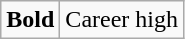<table class="wikitable mw-collapsible">
<tr>
<td><strong>Bold</strong></td>
<td>Career high</td>
</tr>
</table>
